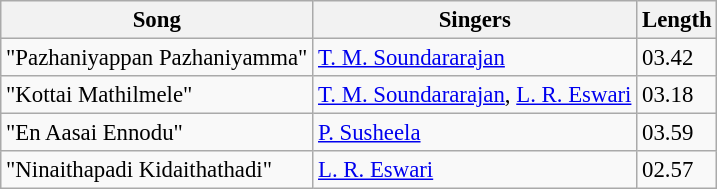<table class="wikitable" style="font-size:95%;">
<tr>
<th>Song</th>
<th>Singers</th>
<th>Length</th>
</tr>
<tr>
<td>"Pazhaniyappan Pazhaniyamma"</td>
<td><a href='#'>T. M. Soundararajan</a></td>
<td>03.42</td>
</tr>
<tr>
<td>"Kottai Mathilmele"</td>
<td><a href='#'>T. M. Soundararajan</a>, <a href='#'>L. R. Eswari</a></td>
<td>03.18</td>
</tr>
<tr>
<td>"En Aasai Ennodu"</td>
<td><a href='#'>P. Susheela</a></td>
<td>03.59</td>
</tr>
<tr>
<td>"Ninaithapadi Kidaithathadi"</td>
<td><a href='#'>L. R. Eswari</a></td>
<td>02.57</td>
</tr>
</table>
